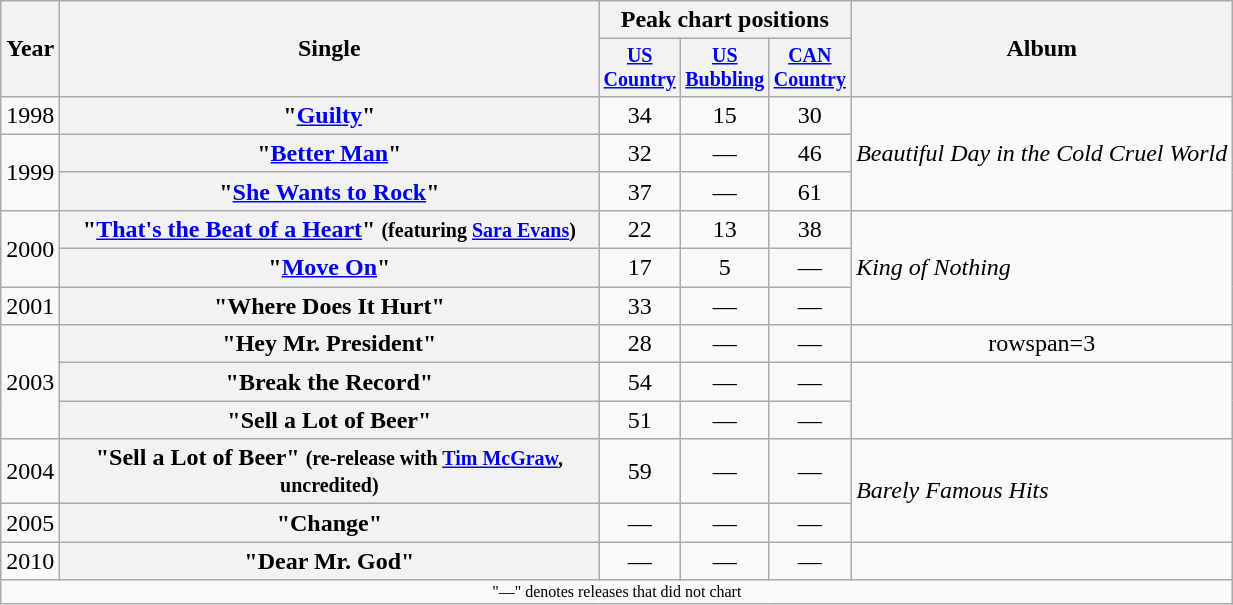<table class="wikitable plainrowheaders" style="text-align:center;">
<tr>
<th rowspan="2">Year</th>
<th rowspan="2" style="width:22em;">Single</th>
<th colspan="3">Peak chart positions</th>
<th rowspan="2">Album</th>
</tr>
<tr style="font-size:smaller;">
<th width="45"><a href='#'>US Country</a><br></th>
<th width="45"><a href='#'>US Bubbling</a><br></th>
<th width="45"><a href='#'>CAN Country</a></th>
</tr>
<tr>
<td>1998</td>
<th scope="row">"<a href='#'>Guilty</a>"</th>
<td>34</td>
<td>15</td>
<td>30</td>
<td align="left" rowspan="3"><em>Beautiful Day in the Cold Cruel World</em></td>
</tr>
<tr>
<td rowspan="2">1999</td>
<th scope="row">"<a href='#'>Better Man</a>"</th>
<td>32</td>
<td>—</td>
<td>46</td>
</tr>
<tr>
<th scope="row">"<a href='#'>She Wants to Rock</a>"</th>
<td>37</td>
<td>—</td>
<td>61</td>
</tr>
<tr>
<td rowspan="2">2000</td>
<th scope="row">"<a href='#'>That's the Beat of a Heart</a>" <small>(featuring <a href='#'>Sara Evans</a>)</small></th>
<td>22</td>
<td>13</td>
<td>38</td>
<td align="left" rowspan="3"><em>King of Nothing</em></td>
</tr>
<tr>
<th scope="row">"<a href='#'>Move On</a>"</th>
<td>17</td>
<td>5</td>
<td>—</td>
</tr>
<tr>
<td>2001</td>
<th scope="row">"Where Does It Hurt"</th>
<td>33</td>
<td>—</td>
<td>—</td>
</tr>
<tr>
<td rowspan="3">2003</td>
<th scope="row">"Hey Mr. President"</th>
<td>28</td>
<td>—</td>
<td>—</td>
<td>rowspan=3 </td>
</tr>
<tr>
<th scope="row">"Break the Record"</th>
<td>54</td>
<td>—</td>
<td>—</td>
</tr>
<tr>
<th scope="row">"Sell a Lot of Beer"</th>
<td>51</td>
<td>—</td>
<td>—</td>
</tr>
<tr>
<td>2004</td>
<th scope="row">"Sell a Lot of Beer" <small>(re-release with <a href='#'>Tim McGraw</a>, uncredited)</small></th>
<td>59</td>
<td>—</td>
<td>—</td>
<td align="left" rowspan=2><em>Barely Famous Hits</em></td>
</tr>
<tr>
<td>2005</td>
<th scope="row">"Change"</th>
<td>—</td>
<td>—</td>
<td>—</td>
</tr>
<tr>
<td>2010</td>
<th scope="row">"Dear Mr. God"</th>
<td>—</td>
<td>—</td>
<td>—</td>
<td></td>
</tr>
<tr>
<td colspan="6" style="font-size:8pt">"—" denotes releases that did not chart</td>
</tr>
</table>
